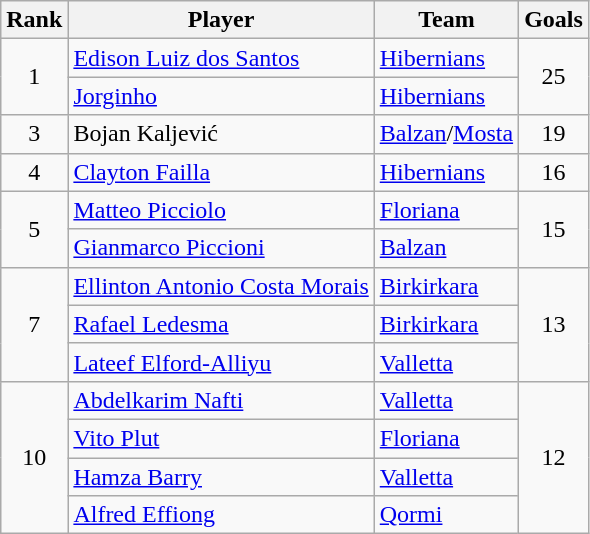<table class="wikitable" style="text-align:center;">
<tr>
<th>Rank</th>
<th>Player</th>
<th>Team</th>
<th>Goals</th>
</tr>
<tr>
<td rowspan=2>1</td>
<td align=left> <a href='#'>Edison Luiz dos Santos</a></td>
<td align=left><a href='#'>Hibernians</a></td>
<td rowspan=2>25</td>
</tr>
<tr>
<td align=left> <a href='#'>Jorginho</a></td>
<td align=left><a href='#'>Hibernians</a></td>
</tr>
<tr>
<td>3</td>
<td align=left> Bojan Kaljević</td>
<td align=left><a href='#'>Balzan</a>/<a href='#'>Mosta</a></td>
<td>19</td>
</tr>
<tr>
<td>4</td>
<td align=left> <a href='#'>Clayton Failla</a></td>
<td align=left><a href='#'>Hibernians</a></td>
<td>16</td>
</tr>
<tr>
<td rowspan=2>5</td>
<td align=left> <a href='#'>Matteo Picciolo</a></td>
<td align=left><a href='#'>Floriana</a></td>
<td rowspan=2>15</td>
</tr>
<tr>
<td align=left> <a href='#'>Gianmarco Piccioni</a></td>
<td align=left><a href='#'>Balzan</a></td>
</tr>
<tr>
<td rowspan=3>7</td>
<td align=left> <a href='#'>Ellinton Antonio Costa Morais</a></td>
<td align=left><a href='#'>Birkirkara</a></td>
<td rowspan=3>13</td>
</tr>
<tr>
<td align=left> <a href='#'>Rafael Ledesma</a></td>
<td align=left><a href='#'>Birkirkara</a></td>
</tr>
<tr>
<td align=left> <a href='#'>Lateef Elford-Alliyu</a></td>
<td align=left><a href='#'>Valletta</a></td>
</tr>
<tr>
<td rowspan=4>10</td>
<td align=left> <a href='#'>Abdelkarim Nafti</a></td>
<td align=left><a href='#'>Valletta</a></td>
<td rowspan=4>12</td>
</tr>
<tr>
<td align=left> <a href='#'>Vito Plut</a></td>
<td align=left><a href='#'>Floriana</a></td>
</tr>
<tr>
<td align=left> <a href='#'>Hamza Barry</a></td>
<td align=left><a href='#'>Valletta</a></td>
</tr>
<tr>
<td align=left> <a href='#'>Alfred Effiong</a></td>
<td align=left><a href='#'>Qormi</a></td>
</tr>
</table>
